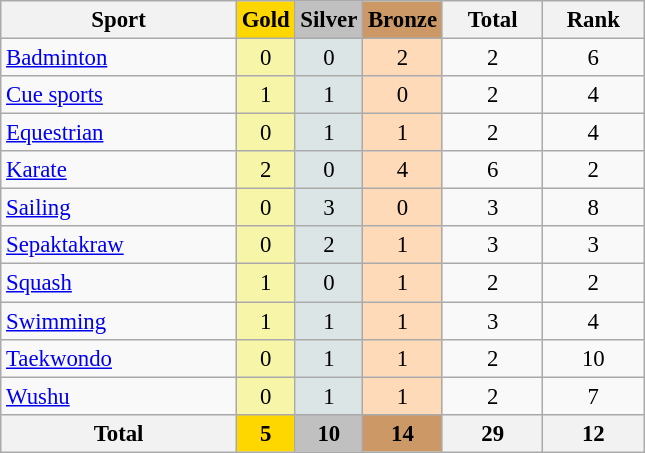<table class="wikitable sortable" style="text-align:center; font-size:95%">
<tr>
<th width=150>Sport</th>
<th style="background-color:gold; width=60;"><strong>Gold</strong></th>
<th style="background-color:silver; width=60;"><strong>Silver</strong></th>
<th style="background-color:#cc9966; width=60;"><strong>Bronze</strong></th>
<th width=60>Total</th>
<th width=60>Rank</th>
</tr>
<tr>
<td align=left> <a href='#'>Badminton</a></td>
<td bgcolor=#f7f6a8>0</td>
<td bgcolor=#dce5e5>0</td>
<td bgcolor=#ffdab9>2</td>
<td>2</td>
<td>6</td>
</tr>
<tr>
<td align=left> <a href='#'>Cue sports</a></td>
<td bgcolor=#f7f6a8>1</td>
<td bgcolor=#dce5e5>1</td>
<td bgcolor=#ffdab9>0</td>
<td>2</td>
<td>4</td>
</tr>
<tr>
<td align=left> <a href='#'>Equestrian</a></td>
<td bgcolor=#f7f6a8>0</td>
<td bgcolor=#dce5e5>1</td>
<td bgcolor=#ffdab9>1</td>
<td>2</td>
<td>4</td>
</tr>
<tr>
<td align=left> <a href='#'>Karate</a></td>
<td bgcolor=#f7f6a8>2</td>
<td bgcolor=#dce5e5>0</td>
<td bgcolor=#ffdab9>4</td>
<td>6</td>
<td>2</td>
</tr>
<tr>
<td align=left> <a href='#'>Sailing</a></td>
<td bgcolor=#f7f6a8>0</td>
<td bgcolor=#dce5e5>3</td>
<td bgcolor=#ffdab9>0</td>
<td>3</td>
<td>8</td>
</tr>
<tr>
<td align=left> <a href='#'>Sepaktakraw</a></td>
<td bgcolor=#f7f6a8>0</td>
<td bgcolor=#dce5e5>2</td>
<td bgcolor=#ffdab9>1</td>
<td>3</td>
<td>3</td>
</tr>
<tr>
<td align=left> <a href='#'>Squash</a></td>
<td bgcolor=#f7f6a8>1</td>
<td bgcolor=#dce5e5>0</td>
<td bgcolor=#ffdab9>1</td>
<td>2</td>
<td>2</td>
</tr>
<tr>
<td align=left> <a href='#'>Swimming</a></td>
<td bgcolor=#f7f6a8>1</td>
<td bgcolor=#dce5e5>1</td>
<td bgcolor=#ffdab9>1</td>
<td>3</td>
<td>4</td>
</tr>
<tr>
<td align=left> <a href='#'>Taekwondo</a></td>
<td bgcolor=#f7f6a8>0</td>
<td bgcolor=#dce5e5>1</td>
<td bgcolor=#ffdab9>1</td>
<td>2</td>
<td>10</td>
</tr>
<tr>
<td align=left> <a href='#'>Wushu</a></td>
<td bgcolor=#f7f6a8>0</td>
<td bgcolor=#dce5e5>1</td>
<td bgcolor=#ffdab9>1</td>
<td>2</td>
<td>7</td>
</tr>
<tr>
<th>Total</th>
<th style="background-color:gold; width=60;">5</th>
<th style="background-color:silver; width=60;">10</th>
<th style="background-color:#cc9966; width=60;">14</th>
<th>29</th>
<th>12</th>
</tr>
</table>
